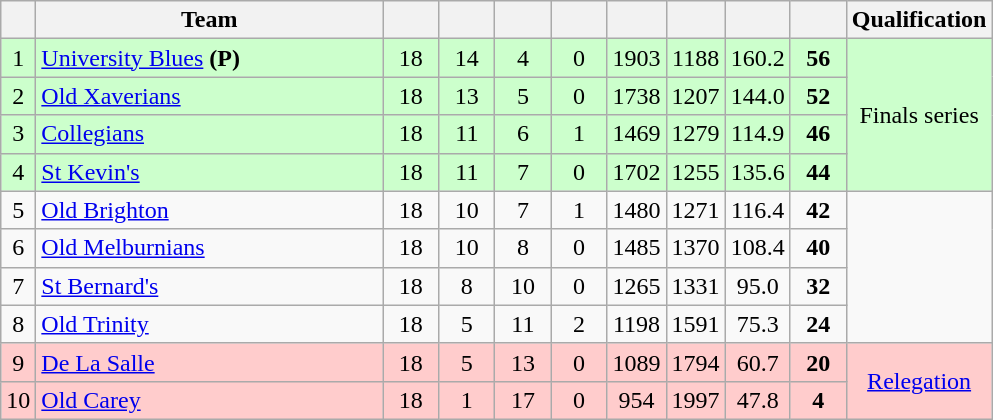<table class="wikitable" style="text-align:center; margin-bottom:0">
<tr>
<th style="width:10px"></th>
<th style="width:35%;">Team</th>
<th style="width:30px;"></th>
<th style="width:30px;"></th>
<th style="width:30px;"></th>
<th style="width:30px;"></th>
<th style="width:30px;"></th>
<th style="width:30px;"></th>
<th style="width:30px;"></th>
<th style="width:30px;"></th>
<th>Qualification</th>
</tr>
<tr style="background:#ccffcc;">
<td>1</td>
<td style="text-align:left;"><a href='#'>University Blues</a> <strong>(P)</strong></td>
<td>18</td>
<td>14</td>
<td>4</td>
<td>0</td>
<td>1903</td>
<td>1188</td>
<td>160.2</td>
<td><strong>56</strong></td>
<td rowspan=4>Finals series</td>
</tr>
<tr style="background:#ccffcc;">
<td>2</td>
<td style="text-align:left;"><a href='#'>Old Xaverians</a></td>
<td>18</td>
<td>13</td>
<td>5</td>
<td>0</td>
<td>1738</td>
<td>1207</td>
<td>144.0</td>
<td><strong>52</strong></td>
</tr>
<tr style="background:#ccffcc;">
<td>3</td>
<td style="text-align:left;"><a href='#'>Collegians</a></td>
<td>18</td>
<td>11</td>
<td>6</td>
<td>1</td>
<td>1469</td>
<td>1279</td>
<td>114.9</td>
<td><strong>46</strong></td>
</tr>
<tr style="background:#ccffcc;">
<td>4</td>
<td style="text-align:left;"><a href='#'>St Kevin's</a></td>
<td>18</td>
<td>11</td>
<td>7</td>
<td>0</td>
<td>1702</td>
<td>1255</td>
<td>135.6</td>
<td><strong>44</strong></td>
</tr>
<tr>
<td>5</td>
<td style="text-align:left;"><a href='#'>Old Brighton</a></td>
<td>18</td>
<td>10</td>
<td>7</td>
<td>1</td>
<td>1480</td>
<td>1271</td>
<td>116.4</td>
<td><strong>42</strong></td>
</tr>
<tr>
<td>6</td>
<td style="text-align:left;"><a href='#'>Old Melburnians</a></td>
<td>18</td>
<td>10</td>
<td>8</td>
<td>0</td>
<td>1485</td>
<td>1370</td>
<td>108.4</td>
<td><strong>40</strong></td>
</tr>
<tr>
<td>7</td>
<td style="text-align:left;"><a href='#'>St Bernard's</a></td>
<td>18</td>
<td>8</td>
<td>10</td>
<td>0</td>
<td>1265</td>
<td>1331</td>
<td>95.0</td>
<td><strong>32</strong></td>
</tr>
<tr>
<td>8</td>
<td style="text-align:left;"><a href='#'>Old Trinity</a></td>
<td>18</td>
<td>5</td>
<td>11</td>
<td>2</td>
<td>1198</td>
<td>1591</td>
<td>75.3</td>
<td><strong>24</strong></td>
</tr>
<tr style="background:#FFCCCC;">
<td>9</td>
<td style="text-align:left;"><a href='#'>De La Salle</a></td>
<td>18</td>
<td>5</td>
<td>13</td>
<td>0</td>
<td>1089</td>
<td>1794</td>
<td>60.7</td>
<td><strong>20</strong></td>
<td rowspan=2><a href='#'>Relegation</a></td>
</tr>
<tr style="background:#FFCCCC;">
<td>10</td>
<td style="text-align:left;"><a href='#'>Old Carey</a></td>
<td>18</td>
<td>1</td>
<td>17</td>
<td>0</td>
<td>954</td>
<td>1997</td>
<td>47.8</td>
<td><strong>4</strong></td>
</tr>
</table>
